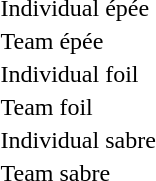<table>
<tr>
<td rowspan=2>Individual épée</td>
<td rowspan=2></td>
<td rowspan=2></td>
<td></td>
</tr>
<tr>
<td></td>
</tr>
<tr>
<td>Team épée</td>
<td></td>
<td></td>
<td></td>
</tr>
<tr>
<td rowspan=2>Individual foil</td>
<td rowspan=2></td>
<td rowspan=2></td>
<td></td>
</tr>
<tr>
<td></td>
</tr>
<tr>
<td>Team foil</td>
<td></td>
<td></td>
<td></td>
</tr>
<tr>
<td rowspan=2>Individual sabre</td>
<td rowspan=2></td>
<td rowspan=2></td>
<td></td>
</tr>
<tr>
<td></td>
</tr>
<tr>
<td>Team sabre</td>
<td></td>
<td></td>
<td></td>
</tr>
</table>
